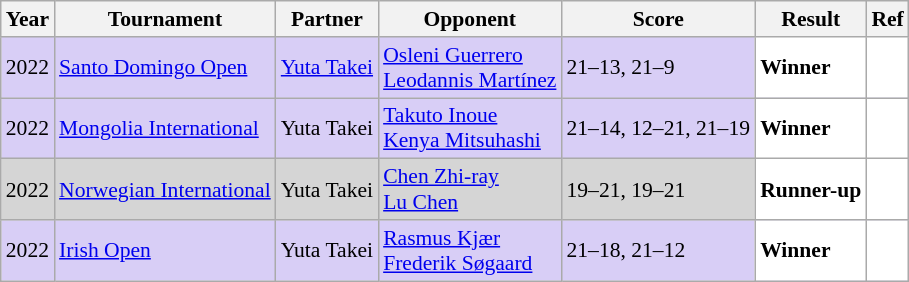<table class="sortable wikitable" style="font-size: 90%;">
<tr>
<th>Year</th>
<th>Tournament</th>
<th>Partner</th>
<th>Opponent</th>
<th>Score</th>
<th>Result</th>
<th>Ref</th>
</tr>
<tr style="background:#D8CEF6">
<td align="center">2022</td>
<td align="left"><a href='#'>Santo Domingo Open</a></td>
<td align="left"> <a href='#'>Yuta Takei</a></td>
<td align="left"> <a href='#'>Osleni Guerrero</a><br> <a href='#'>Leodannis Martínez</a></td>
<td align="left">21–13, 21–9</td>
<td style="text-align:left; background:white"> <strong>Winner</strong></td>
<td style="text-align:center; background:white"></td>
</tr>
<tr style="background:#D8CEF6">
<td align="center">2022</td>
<td align="left"><a href='#'>Mongolia International</a></td>
<td align="left"> Yuta Takei</td>
<td align="left"> <a href='#'>Takuto Inoue</a><br> <a href='#'>Kenya Mitsuhashi</a></td>
<td align="left">21–14, 12–21, 21–19</td>
<td style="text-align:left; background:white"> <strong>Winner</strong></td>
<td style="text-align:center; background:white"></td>
</tr>
<tr style="background:#D5D5D5">
<td align="center">2022</td>
<td align="left"><a href='#'>Norwegian International</a></td>
<td align="left"> Yuta Takei</td>
<td align="left"> <a href='#'>Chen Zhi-ray</a><br> <a href='#'>Lu Chen</a></td>
<td align="left">19–21, 19–21</td>
<td style="text-align:left; background:white"> <strong>Runner-up</strong></td>
<td style="text-align:center; background:white"></td>
</tr>
<tr style="background:#D8CEF6">
<td align="center">2022</td>
<td align="left"><a href='#'>Irish Open</a></td>
<td align="left"> Yuta Takei</td>
<td align="left"> <a href='#'>Rasmus Kjær</a><br> <a href='#'>Frederik Søgaard</a></td>
<td align="left">21–18, 21–12</td>
<td style="text-align:left; background:white"> <strong>Winner</strong></td>
<td style="text-align:center; background:white"></td>
</tr>
</table>
